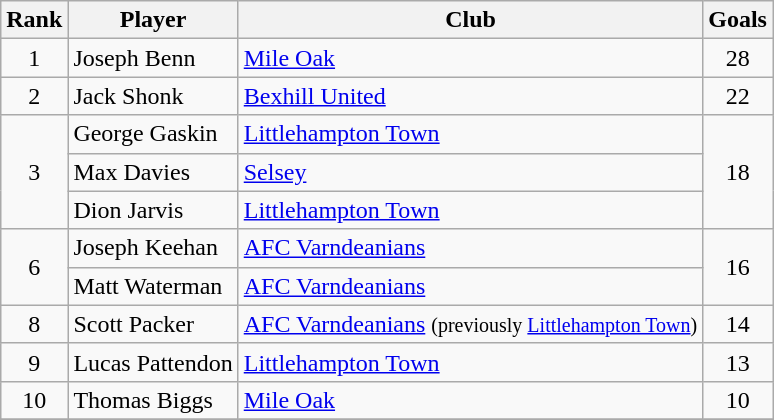<table class="wikitable" style="text-align:center">
<tr>
<th>Rank</th>
<th>Player</th>
<th>Club</th>
<th>Goals</th>
</tr>
<tr>
<td>1</td>
<td align="left">Joseph Benn</td>
<td align="left"><a href='#'>Mile Oak</a></td>
<td>28</td>
</tr>
<tr>
<td>2</td>
<td align="left">Jack Shonk</td>
<td align="left"><a href='#'>Bexhill United</a></td>
<td>22</td>
</tr>
<tr>
<td rowspan=3>3</td>
<td align="left">George Gaskin</td>
<td align="left"><a href='#'>Littlehampton Town</a></td>
<td rowspan=3>18</td>
</tr>
<tr>
<td align="left">Max Davies</td>
<td align="left"><a href='#'>Selsey</a></td>
</tr>
<tr>
<td align="left">Dion Jarvis</td>
<td align="left"><a href='#'>Littlehampton Town</a></td>
</tr>
<tr>
<td rowspan=2>6</td>
<td align="left">Joseph Keehan</td>
<td align="left"><a href='#'>AFC Varndeanians</a></td>
<td rowspan=2>16</td>
</tr>
<tr>
<td align="left">Matt Waterman</td>
<td align="left"><a href='#'>AFC Varndeanians</a></td>
</tr>
<tr>
<td>8</td>
<td align="left">Scott Packer</td>
<td align="left"><a href='#'>AFC Varndeanians</a> <small>(previously <a href='#'>Littlehampton Town</a>)</small></td>
<td>14</td>
</tr>
<tr>
<td>9</td>
<td align="left">Lucas Pattendon</td>
<td align="left"><a href='#'>Littlehampton Town</a></td>
<td>13</td>
</tr>
<tr>
<td>10</td>
<td align="left">Thomas Biggs</td>
<td align="left"><a href='#'>Mile Oak</a></td>
<td>10</td>
</tr>
<tr>
</tr>
</table>
